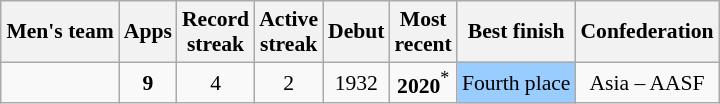<table class="wikitable" style="text-align: center; font-size: 90%; margin-left: 1em;">
<tr>
<th>Men's team</th>
<th>Apps</th>
<th>Record<br>streak</th>
<th>Active<br>streak</th>
<th>Debut</th>
<th>Most<br>recent</th>
<th>Best finish</th>
<th>Confederation</th>
</tr>
<tr>
<td style="text-align: left;"></td>
<td><strong>9</strong></td>
<td>4</td>
<td>2</td>
<td>1932</td>
<td><strong>2020</strong><sup>*</sup></td>
<td style="background-color: #9acdff;">Fourth place</td>
<td>Asia – AASF</td>
</tr>
</table>
